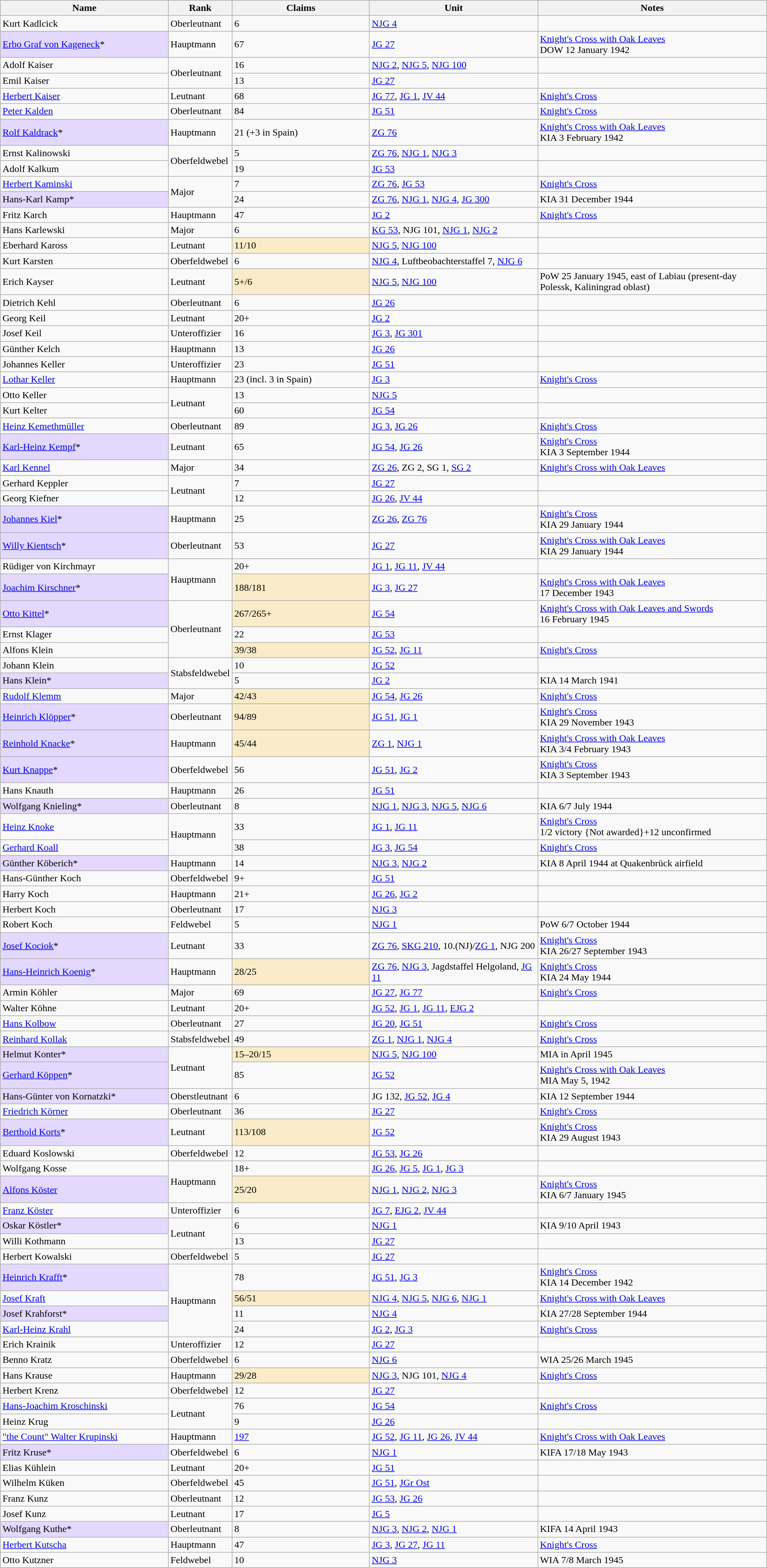<table class="wikitable" style="width:100%;">
<tr>
<th width="22%">Name</th>
<th width="8%">Rank</th>
<th width="18%">Claims</th>
<th width="22%">Unit</th>
<th width="30%">Notes</th>
</tr>
<tr>
<td>Kurt Kadlcick</td>
<td>Oberleutnant</td>
<td>6</td>
<td><a href='#'>NJG 4</a></td>
<td></td>
</tr>
<tr>
<td style="background:#e3d9ff;" align="left"><a href='#'>Erbo Graf von Kageneck</a>*</td>
<td>Hauptmann</td>
<td>67</td>
<td><a href='#'>JG 27</a></td>
<td><a href='#'>Knight's Cross with Oak Leaves</a><br>DOW 12 January 1942</td>
</tr>
<tr>
<td>Adolf Kaiser</td>
<td rowspan="2">Oberleutnant</td>
<td>16</td>
<td><a href='#'>NJG 2</a>, <a href='#'>NJG 5</a>, <a href='#'>NJG 100</a></td>
<td></td>
</tr>
<tr>
<td>Emil Kaiser</td>
<td>13</td>
<td><a href='#'>JG 27</a></td>
<td></td>
</tr>
<tr>
<td><a href='#'>Herbert Kaiser</a></td>
<td>Leutnant</td>
<td>68</td>
<td><a href='#'>JG 77</a>, <a href='#'>JG 1</a>, <a href='#'>JV 44</a></td>
<td><a href='#'>Knight's Cross</a></td>
</tr>
<tr>
<td><a href='#'>Peter Kalden</a></td>
<td>Oberleutnant</td>
<td>84</td>
<td><a href='#'>JG 51</a></td>
<td><a href='#'>Knight's Cross</a></td>
</tr>
<tr>
<td style="background:#e3d9ff;" align="left"><a href='#'>Rolf Kaldrack</a>*</td>
<td>Hauptmann</td>
<td>21 (+3 in Spain)</td>
<td><a href='#'>ZG 76</a></td>
<td><a href='#'>Knight's Cross with Oak Leaves</a><br>KIA 3 February 1942</td>
</tr>
<tr>
<td>Ernst Kalinowski</td>
<td rowspan="2">Oberfeldwebel</td>
<td>5</td>
<td><a href='#'>ZG 76</a>, <a href='#'>NJG 1</a>, <a href='#'>NJG 3</a></td>
<td></td>
</tr>
<tr>
<td>Adolf Kalkum</td>
<td>19</td>
<td><a href='#'>JG 53</a></td>
<td></td>
</tr>
<tr>
<td><a href='#'>Herbert Kaminski</a></td>
<td rowspan="2">Major</td>
<td>7</td>
<td><a href='#'>ZG 76</a>, <a href='#'>JG 53</a></td>
<td><a href='#'>Knight's Cross</a></td>
</tr>
<tr>
<td style="background:#e3d9ff;" align="left">Hans-Karl Kamp*</td>
<td>24</td>
<td><a href='#'>ZG 76</a>, <a href='#'>NJG 1</a>, <a href='#'>NJG 4</a>, <a href='#'>JG 300</a></td>
<td>KIA 31 December 1944</td>
</tr>
<tr>
<td>Fritz Karch</td>
<td>Hauptmann</td>
<td>47</td>
<td><a href='#'>JG 2</a></td>
<td><a href='#'>Knight's Cross</a></td>
</tr>
<tr>
<td>Hans Karlewski</td>
<td>Major</td>
<td>6</td>
<td><a href='#'>KG 53</a>, NJG 101, <a href='#'>NJG 1</a>, <a href='#'>NJG 2</a></td>
<td></td>
</tr>
<tr>
<td>Eberhard Kaross</td>
<td>Leutnant</td>
<td style="background:#faecc8" align="left">11/10</td>
<td><a href='#'>NJG 5</a>, <a href='#'>NJG 100</a></td>
<td></td>
</tr>
<tr>
<td>Kurt Karsten</td>
<td>Oberfeldwebel</td>
<td>6</td>
<td><a href='#'>NJG 4</a>, Luftbeobachterstaffel 7, <a href='#'>NJG 6</a></td>
<td></td>
</tr>
<tr>
<td>Erich Kayser</td>
<td>Leutnant</td>
<td style="background:#faecc8" align="left">5+/6</td>
<td><a href='#'>NJG 5</a>, <a href='#'>NJG 100</a></td>
<td>PoW 25 January 1945, east of Labiau (present-day Polessk, Kaliningrad oblast)</td>
</tr>
<tr>
<td>Dietrich Kehl</td>
<td>Oberleutnant</td>
<td>6</td>
<td><a href='#'>JG 26</a></td>
<td></td>
</tr>
<tr>
<td>Georg Keil</td>
<td>Leutnant</td>
<td>20+</td>
<td><a href='#'>JG 2</a></td>
<td></td>
</tr>
<tr>
<td>Josef Keil</td>
<td>Unteroffizier</td>
<td>16</td>
<td><a href='#'>JG 3</a>, <a href='#'>JG 301</a></td>
<td></td>
</tr>
<tr>
<td>Günther Kelch</td>
<td>Hauptmann</td>
<td>13</td>
<td><a href='#'>JG 26</a></td>
<td></td>
</tr>
<tr>
<td>Johannes Keller</td>
<td>Unteroffizier</td>
<td>23</td>
<td><a href='#'>JG 51</a></td>
<td></td>
</tr>
<tr>
<td><a href='#'>Lothar Keller</a></td>
<td>Hauptmann</td>
<td>23 (incl. 3 in Spain)</td>
<td><a href='#'>JG 3</a></td>
<td><a href='#'>Knight's Cross</a></td>
</tr>
<tr>
<td>Otto Keller</td>
<td rowspan="2">Leutnant</td>
<td>13</td>
<td><a href='#'>NJG 5</a></td>
<td></td>
</tr>
<tr>
<td>Kurt Kelter</td>
<td>60</td>
<td><a href='#'>JG 54</a></td>
<td></td>
</tr>
<tr>
<td><a href='#'>Heinz Kemethmüller</a></td>
<td>Oberleutnant</td>
<td>89</td>
<td><a href='#'>JG 3</a>, <a href='#'>JG 26</a></td>
<td><a href='#'>Knight's Cross</a></td>
</tr>
<tr>
<td style="background:#e3d9ff;" align="left"><a href='#'>Karl-Heinz Kempf</a>*</td>
<td>Leutnant</td>
<td>65</td>
<td><a href='#'>JG 54</a>, <a href='#'>JG 26</a></td>
<td><a href='#'>Knight's Cross</a><br>KIA 3 September 1944</td>
</tr>
<tr>
<td><a href='#'>Karl Kennel</a></td>
<td>Major</td>
<td>34</td>
<td><a href='#'>ZG 26</a>, ZG 2, SG 1, <a href='#'>SG 2</a></td>
<td><a href='#'>Knight's Cross with Oak Leaves</a></td>
</tr>
<tr>
<td>Gerhard Keppler</td>
<td rowspan="2">Leutnant</td>
<td>7</td>
<td><a href='#'>JG 27</a></td>
<td></td>
</tr>
<tr>
<td>Georg Kiefner</td>
<td>12</td>
<td><a href='#'>JG 26</a>, <a href='#'>JV 44</a></td>
<td></td>
</tr>
<tr>
<td style="background:#e3d9ff;" align="left"><a href='#'>Johannes Kiel</a>*</td>
<td>Hauptmann</td>
<td>25</td>
<td><a href='#'>ZG 26</a>, <a href='#'>ZG 76</a></td>
<td><a href='#'>Knight's Cross</a><br>KIA 29 January 1944</td>
</tr>
<tr>
<td style="background:#e3d9ff;" align="left"><a href='#'>Willy Kientsch</a>*</td>
<td>Oberleutnant</td>
<td>53</td>
<td><a href='#'>JG 27</a></td>
<td><a href='#'>Knight's Cross with Oak Leaves</a><br>KIA 29 January 1944</td>
</tr>
<tr>
<td>Rüdiger von Kirchmayr</td>
<td rowspan="2">Hauptmann</td>
<td>20+</td>
<td><a href='#'>JG 1</a>, <a href='#'>JG 11</a>, <a href='#'>JV 44</a></td>
<td></td>
</tr>
<tr>
<td style="background:#e3d9ff;" align="left"><a href='#'>Joachim Kirschner</a>*</td>
<td style="background:#faecc8" align="left">188/181</td>
<td><a href='#'>JG 3</a>, <a href='#'>JG 27</a></td>
<td><a href='#'>Knight's Cross with Oak Leaves</a><br>17 December 1943</td>
</tr>
<tr>
<td style="background:#e3d9ff;" align="left"><a href='#'>Otto Kittel</a>*</td>
<td rowspan="3">Oberleutnant</td>
<td style="background:#faecc8" align="left">267/265+</td>
<td><a href='#'>JG 54</a></td>
<td><a href='#'>Knight's Cross with Oak Leaves and Swords</a><br>16 February 1945</td>
</tr>
<tr>
<td>Ernst Klager</td>
<td>22</td>
<td><a href='#'>JG 53</a></td>
<td></td>
</tr>
<tr>
<td>Alfons Klein</td>
<td style="background:#faecc8" align="left">39/38</td>
<td><a href='#'>JG 52</a>, <a href='#'>JG 11</a></td>
<td><a href='#'>Knight's Cross</a></td>
</tr>
<tr>
<td>Johann Klein</td>
<td rowspan="2">Stabsfeldwebel</td>
<td>10</td>
<td><a href='#'>JG 52</a></td>
<td></td>
</tr>
<tr>
<td style="background:#e3d9ff;" align="left">Hans Klein*</td>
<td>5</td>
<td><a href='#'>JG 2</a></td>
<td>KIA 14 March 1941</td>
</tr>
<tr>
<td><a href='#'>Rudolf Klemm</a></td>
<td>Major</td>
<td style="background:#faecc8" align="left">42/43</td>
<td><a href='#'>JG 54</a>, <a href='#'>JG 26</a></td>
<td><a href='#'>Knight's Cross</a></td>
</tr>
<tr>
<td style="background:#e3d9ff;" align="left"><a href='#'>Heinrich Klöpper</a>*</td>
<td>Oberleutnant</td>
<td style="background:#faecc8" align="left">94/89</td>
<td><a href='#'>JG 51</a>, <a href='#'>JG 1</a></td>
<td><a href='#'>Knight's Cross</a><br>KIA 29 November 1943</td>
</tr>
<tr>
<td style="background:#e3d9ff;" align="left"><a href='#'>Reinhold Knacke</a>*</td>
<td>Hauptmann</td>
<td style="background:#faecc8" align="left">45/44</td>
<td><a href='#'>ZG 1</a>, <a href='#'>NJG 1</a></td>
<td><a href='#'>Knight's Cross with Oak Leaves</a><br>KIA 3/4 February 1943</td>
</tr>
<tr>
<td style="background:#e3d9ff;" align="left"><a href='#'>Kurt Knappe</a>*</td>
<td>Oberfeldwebel</td>
<td>56</td>
<td><a href='#'>JG 51</a>, <a href='#'>JG 2</a></td>
<td><a href='#'>Knight's Cross</a><br>KIA 3 September 1943</td>
</tr>
<tr>
<td>Hans Knauth</td>
<td>Hauptmann</td>
<td>26</td>
<td><a href='#'>JG 51</a></td>
<td></td>
</tr>
<tr>
<td style="background:#e3d9ff;" align="left">Wolfgang Knieling*</td>
<td>Oberleutnant</td>
<td>8</td>
<td><a href='#'>NJG 1</a>, <a href='#'>NJG 3</a>, <a href='#'>NJG 5</a>, <a href='#'>NJG 6</a></td>
<td>KIA 6/7 July 1944</td>
</tr>
<tr>
<td><a href='#'>Heinz Knoke</a></td>
<td rowspan="2">Hauptmann</td>
<td>33</td>
<td><a href='#'>JG 1</a>, <a href='#'>JG 11</a></td>
<td><a href='#'>Knight's Cross</a><br>1/2 victory {Not awarded}+12 unconfirmed</td>
</tr>
<tr>
<td><a href='#'>Gerhard Koall</a></td>
<td>38</td>
<td><a href='#'>JG 3</a>, <a href='#'>JG 54</a></td>
<td><a href='#'>Knight's Cross</a></td>
</tr>
<tr>
<td style="background:#e3d9ff;" align="left">Günther Köberich*</td>
<td>Hauptmann</td>
<td>14</td>
<td><a href='#'>NJG 3</a>, <a href='#'>NJG 2</a></td>
<td>KIA 8 April 1944 at Quakenbrück airfield</td>
</tr>
<tr>
<td>Hans-Günther Koch</td>
<td>Oberfeldwebel</td>
<td>9+</td>
<td><a href='#'>JG 51</a></td>
<td></td>
</tr>
<tr>
<td>Harry Koch</td>
<td>Hauptmann</td>
<td>21+</td>
<td><a href='#'>JG 26</a>, <a href='#'>JG 2</a></td>
<td></td>
</tr>
<tr>
<td>Herbert Koch</td>
<td>Oberleutnant</td>
<td>17</td>
<td><a href='#'>NJG 3</a></td>
<td></td>
</tr>
<tr>
<td>Robert Koch</td>
<td>Feldwebel</td>
<td>5</td>
<td><a href='#'>NJG 1</a></td>
<td>PoW 6/7 October 1944</td>
</tr>
<tr>
<td style="background:#e3d9ff;" align="left"><a href='#'>Josef Kociok</a>*</td>
<td>Leutnant</td>
<td>33</td>
<td><a href='#'>ZG 76</a>, <a href='#'>SKG 210</a>, 10.(NJ)/<a href='#'>ZG 1</a>, NJG 200</td>
<td><a href='#'>Knight's Cross</a><br>KIA 26/27 September 1943</td>
</tr>
<tr>
<td style="background:#e3d9ff;" align="left"><a href='#'>Hans-Heinrich Koenig</a>*</td>
<td>Hauptmann</td>
<td style="background:#faecc8" align="left">28/25</td>
<td><a href='#'>ZG 76</a>, <a href='#'>NJG 3</a>, Jagdstaffel Helgoland, <a href='#'>JG 11</a></td>
<td><a href='#'>Knight's Cross</a><br>KIA 24 May 1944</td>
</tr>
<tr>
<td>Armin Köhler</td>
<td>Major</td>
<td>69</td>
<td><a href='#'>JG 27</a>, <a href='#'>JG 77</a></td>
<td><a href='#'>Knight's Cross</a></td>
</tr>
<tr>
<td>Walter Köhne</td>
<td>Leutnant</td>
<td>20+</td>
<td><a href='#'>JG 52</a>, <a href='#'>JG 1</a>, <a href='#'>JG 11</a>, <a href='#'>EJG 2</a></td>
<td></td>
</tr>
<tr>
<td><a href='#'>Hans Kolbow</a></td>
<td>Oberleutnant</td>
<td>27</td>
<td><a href='#'>JG 20</a>, <a href='#'>JG 51</a></td>
<td><a href='#'>Knight's Cross</a></td>
</tr>
<tr>
<td><a href='#'>Reinhard Kollak</a></td>
<td>Stabsfeldwebel</td>
<td>49</td>
<td><a href='#'>ZG 1</a>, <a href='#'>NJG 1</a>, <a href='#'>NJG 4</a></td>
<td><a href='#'>Knight's Cross</a></td>
</tr>
<tr>
<td style="background:#e3d9ff;" align="left">Helmut Konter*</td>
<td rowspan="2">Leutnant</td>
<td style="background:#faecc8" align="left">15–20/15</td>
<td><a href='#'>NJG 5</a>, <a href='#'>NJG 100</a></td>
<td>MIA in April 1945</td>
</tr>
<tr>
<td style="background:#e3d9ff;" align="left"><a href='#'>Gerhard Köppen</a>*</td>
<td>85</td>
<td><a href='#'>JG 52</a></td>
<td><a href='#'>Knight's Cross with Oak Leaves</a><br>MIA May 5, 1942</td>
</tr>
<tr>
<td style="background:#e3d9ff;" align="left">Hans-Günter von Kornatzki*</td>
<td>Oberstleutnant</td>
<td>6</td>
<td>JG 132, <a href='#'>JG 52</a>, <a href='#'>JG 4</a></td>
<td>KIA 12 September 1944</td>
</tr>
<tr>
<td><a href='#'>Friedrich Körner</a></td>
<td>Oberleutnant</td>
<td>36</td>
<td><a href='#'>JG 27</a></td>
<td><a href='#'>Knight's Cross</a></td>
</tr>
<tr>
<td style="background:#e3d9ff;" align="left"><a href='#'>Berthold Korts</a>*</td>
<td>Leutnant</td>
<td style="background:#faecc8" align="left">113/108</td>
<td><a href='#'>JG 52</a></td>
<td><a href='#'>Knight's Cross</a><br>KIA 29 August 1943</td>
</tr>
<tr>
<td>Eduard Koslowski</td>
<td>Oberfeldwebel</td>
<td>12</td>
<td><a href='#'>JG 53</a>, <a href='#'>JG 26</a></td>
<td></td>
</tr>
<tr>
<td>Wolfgang Kosse</td>
<td rowspan="2">Hauptmann</td>
<td>18+</td>
<td><a href='#'>JG 26</a>, <a href='#'>JG 5</a>, <a href='#'>JG 1</a>, <a href='#'>JG 3</a></td>
<td></td>
</tr>
<tr>
<td style="background:#e3d9ff;" align="left"><a href='#'>Alfons Köster</a></td>
<td style="background:#faecc8" align="left">25/20</td>
<td><a href='#'>NJG 1</a>, <a href='#'>NJG 2</a>, <a href='#'>NJG 3</a></td>
<td><a href='#'>Knight's Cross</a><br>KIA 6/7 January 1945</td>
</tr>
<tr>
<td><a href='#'>Franz Köster</a></td>
<td>Unteroffizier</td>
<td>6</td>
<td><a href='#'>JG 7</a>, <a href='#'>EJG 2</a>, <a href='#'>JV 44</a></td>
<td></td>
</tr>
<tr>
<td style="background:#e3d9ff;" align="left">Oskar Köstler*</td>
<td rowspan="2">Leutnant</td>
<td>6</td>
<td><a href='#'>NJG 1</a></td>
<td>KIA 9/10 April 1943</td>
</tr>
<tr>
<td>Willi Kothmann</td>
<td>13</td>
<td><a href='#'>JG 27</a></td>
<td></td>
</tr>
<tr>
<td>Herbert Kowalski</td>
<td>Oberfeldwebel</td>
<td>5</td>
<td><a href='#'>JG 27</a></td>
<td></td>
</tr>
<tr>
<td style="background:#e3d9ff;" align="left"><a href='#'>Heinrich Krafft</a>*</td>
<td rowspan="4">Hauptmann</td>
<td>78</td>
<td><a href='#'>JG 51</a>, <a href='#'>JG 3</a></td>
<td><a href='#'>Knight's Cross</a><br>KIA 14 December 1942</td>
</tr>
<tr>
<td><a href='#'>Josef Kraft</a></td>
<td style="background:#faecc8" align="left">56/51</td>
<td><a href='#'>NJG 4</a>, <a href='#'>NJG 5</a>, <a href='#'>NJG 6</a>, <a href='#'>NJG 1</a></td>
<td><a href='#'>Knight's Cross with Oak Leaves</a></td>
</tr>
<tr>
<td style="background:#e3d9ff;" align="left">Josef Krahforst*</td>
<td>11</td>
<td><a href='#'>NJG 4</a></td>
<td>KIA 27/28 September 1944</td>
</tr>
<tr>
<td><a href='#'>Karl-Heinz Krahl</a></td>
<td>24</td>
<td><a href='#'>JG 2</a>, <a href='#'>JG 3</a></td>
<td><a href='#'>Knight's Cross</a></td>
</tr>
<tr>
<td>Erich Krainik</td>
<td>Unteroffizier</td>
<td>12</td>
<td><a href='#'>JG 27</a></td>
<td></td>
</tr>
<tr>
<td>Benno Kratz</td>
<td>Oberfeldwebel</td>
<td>6</td>
<td><a href='#'>NJG 6</a></td>
<td>WIA 25/26 March 1945</td>
</tr>
<tr>
<td>Hans Krause</td>
<td>Hauptmann</td>
<td style="background:#faecc8" align="left">29/28</td>
<td><a href='#'>NJG 3</a>, NJG 101, <a href='#'>NJG 4</a></td>
<td><a href='#'>Knight's Cross</a></td>
</tr>
<tr>
<td>Herbert Krenz</td>
<td>Oberfeldwebel</td>
<td>12</td>
<td><a href='#'>JG 27</a></td>
<td></td>
</tr>
<tr>
<td><a href='#'>Hans-Joachim Kroschinski</a></td>
<td rowspan="2">Leutnant</td>
<td>76</td>
<td><a href='#'>JG 54</a></td>
<td><a href='#'>Knight's Cross</a></td>
</tr>
<tr>
<td>Heinz Krug</td>
<td>9</td>
<td><a href='#'>JG 26</a></td>
<td></td>
</tr>
<tr>
<td><a href='#'>"the Count" Walter Krupinski</a></td>
<td>Hauptmann</td>
<td><a href='#'>197</a></td>
<td><a href='#'>JG 52</a>, <a href='#'>JG 11</a>, <a href='#'>JG 26</a>, <a href='#'>JV 44</a></td>
<td><a href='#'>Knight's Cross with Oak Leaves</a></td>
</tr>
<tr>
<td style="background:#e3d9ff;" align="left">Fritz Kruse*</td>
<td>Oberfeldwebel</td>
<td>6</td>
<td><a href='#'>NJG 1</a></td>
<td>KIFA 17/18 May 1943</td>
</tr>
<tr>
<td>Elias Kühlein</td>
<td>Leutnant</td>
<td>20+</td>
<td><a href='#'>JG 51</a></td>
<td></td>
</tr>
<tr>
<td>Wilhelm Küken</td>
<td>Oberfeldwebel</td>
<td>45</td>
<td><a href='#'>JG 51</a>, <a href='#'>JGr Ost</a></td>
<td></td>
</tr>
<tr>
<td>Franz Kunz</td>
<td>Oberleutnant</td>
<td>12</td>
<td><a href='#'>JG 53</a>, <a href='#'>JG 26</a></td>
<td></td>
</tr>
<tr>
<td>Josef Kunz</td>
<td>Leutnant</td>
<td>17</td>
<td><a href='#'>JG 5</a></td>
<td></td>
</tr>
<tr>
<td style="background:#e3d9ff;" align="left">Wolfgang Kuthe*</td>
<td>Oberleutnant</td>
<td>8</td>
<td><a href='#'>NJG 3</a>, <a href='#'>NJG 2</a>, <a href='#'>NJG 1</a></td>
<td>KIFA 14 April 1943</td>
</tr>
<tr>
<td><a href='#'>Herbert Kutscha</a></td>
<td>Hauptmann</td>
<td>47</td>
<td><a href='#'>JG 3</a>, <a href='#'>JG 27</a>, <a href='#'>JG 11</a></td>
<td><a href='#'>Knight's Cross</a></td>
</tr>
<tr>
<td>Otto Kutzner</td>
<td>Feldwebel</td>
<td>10</td>
<td><a href='#'>NJG 3</a></td>
<td>WIA 7/8 March 1945</td>
</tr>
</table>
